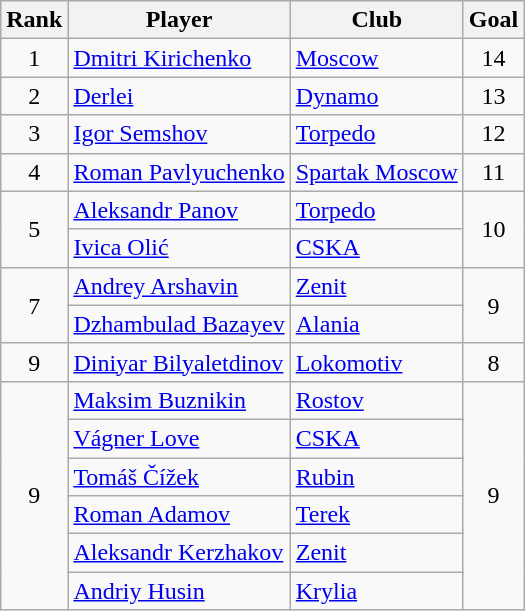<table class="wikitable" style="text-align: center;">
<tr>
<th>Rank</th>
<th>Player</th>
<th>Club</th>
<th>Goal</th>
</tr>
<tr>
<td rowspan="1">1</td>
<td style="text-align: left;"> <a href='#'>Dmitri Kirichenko</a></td>
<td style="text-align: left;"><a href='#'>Moscow</a></td>
<td rowspan="1">14</td>
</tr>
<tr>
<td rowspan="1">2</td>
<td style="text-align: left;"> <a href='#'>Derlei</a></td>
<td style="text-align: left;"><a href='#'>Dynamo</a></td>
<td rowspan="1">13</td>
</tr>
<tr>
<td rowspan="1">3</td>
<td style="text-align: left;"> <a href='#'>Igor Semshov</a></td>
<td style="text-align: left;"><a href='#'>Torpedo</a></td>
<td rowspan="1">12</td>
</tr>
<tr>
<td rowspan="1">4</td>
<td style="text-align: left;"> <a href='#'>Roman Pavlyuchenko</a></td>
<td style="text-align: left;"><a href='#'>Spartak Moscow</a></td>
<td rowspan="1">11</td>
</tr>
<tr>
<td rowspan="2">5</td>
<td style="text-align: left;"> <a href='#'>Aleksandr Panov</a></td>
<td style="text-align: left;"><a href='#'>Torpedo</a></td>
<td rowspan="2">10</td>
</tr>
<tr>
<td style="text-align: left;"> <a href='#'>Ivica Olić</a></td>
<td style="text-align: left;"><a href='#'>CSKA</a></td>
</tr>
<tr>
<td rowspan="2">7</td>
<td style="text-align: left;"> <a href='#'>Andrey Arshavin</a></td>
<td style="text-align: left;"><a href='#'>Zenit</a></td>
<td rowspan="2">9</td>
</tr>
<tr>
<td style="text-align: left;"> <a href='#'>Dzhambulad Bazayev</a></td>
<td style="text-align: left;"><a href='#'>Alania</a></td>
</tr>
<tr>
<td rowspan="1">9</td>
<td style="text-align: left;"> <a href='#'>Diniyar Bilyaletdinov</a></td>
<td style="text-align: left;"><a href='#'>Lokomotiv</a></td>
<td rowspan="1">8</td>
</tr>
<tr>
<td rowspan="6">9</td>
<td style="text-align: left;"> <a href='#'>Maksim Buznikin</a></td>
<td style="text-align: left;"><a href='#'>Rostov</a></td>
<td rowspan="6">9</td>
</tr>
<tr>
<td style="text-align: left;"> <a href='#'>Vágner Love</a></td>
<td style="text-align: left;"><a href='#'>CSKA</a></td>
</tr>
<tr>
<td style="text-align: left;"> <a href='#'>Tomáš Čížek</a></td>
<td style="text-align: left;"><a href='#'>Rubin</a></td>
</tr>
<tr>
<td style="text-align: left;"> <a href='#'>Roman Adamov</a></td>
<td style="text-align: left;"><a href='#'>Terek</a></td>
</tr>
<tr>
<td style="text-align: left;"> <a href='#'>Aleksandr Kerzhakov</a></td>
<td style="text-align: left;"><a href='#'>Zenit</a></td>
</tr>
<tr>
<td style="text-align: left;"> <a href='#'>Andriy Husin</a></td>
<td style="text-align: left;"><a href='#'>Krylia</a></td>
</tr>
</table>
